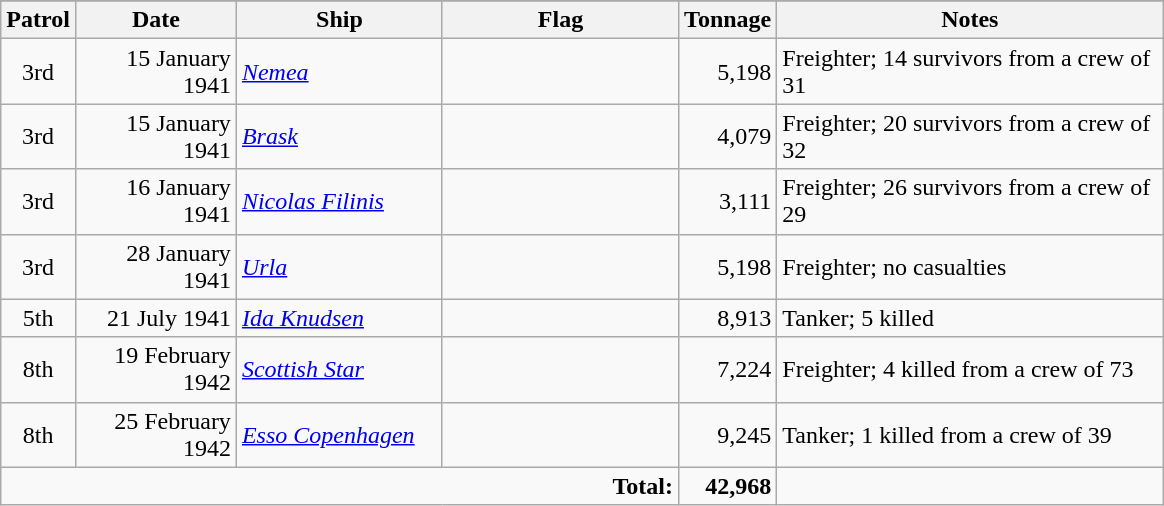<table class="wikitable sortable">
<tr>
</tr>
<tr>
<th width="20px">Patrol</th>
<th width="100px">Date</th>
<th width="130px">Ship</th>
<th width="150px">Flag</th>
<th width="20px">Tonnage</th>
<th width="250px">Notes</th>
</tr>
<tr>
<td align="center">3rd</td>
<td align="right">15 January 1941</td>
<td align="left"><em><a href='#'>Nemea</a></em></td>
<td align="left"></td>
<td align="right">5,198</td>
<td align="left">Freighter; 14 survivors from a crew of 31</td>
</tr>
<tr>
<td align="center">3rd</td>
<td align="right">15 January 1941</td>
<td align="left"><em><a href='#'>Brask</a></em></td>
<td align="left"></td>
<td align="right">4,079</td>
<td align="left">Freighter; 20 survivors from a crew of 32</td>
</tr>
<tr>
<td align="center">3rd</td>
<td align="right">16 January 1941</td>
<td align="left"><em><a href='#'>Nicolas Filinis</a></em></td>
<td align="left"></td>
<td align="right">3,111</td>
<td align="left">Freighter; 26 survivors from a crew of 29</td>
</tr>
<tr>
<td align="center">3rd</td>
<td align="right">28 January 1941</td>
<td align="left"><em><a href='#'>Urla</a></em></td>
<td align="left"></td>
<td align="right">5,198</td>
<td align="left">Freighter; no casualties</td>
</tr>
<tr>
<td align="center">5th</td>
<td align="right">21 July 1941</td>
<td align="left"><em><a href='#'>Ida Knudsen</a></em></td>
<td align="left"></td>
<td align="right">8,913</td>
<td align="left">Tanker; 5 killed</td>
</tr>
<tr>
<td align="center">8th</td>
<td align="right">19 February 1942</td>
<td align="left"><em><a href='#'>Scottish Star</a></em></td>
<td align="left"></td>
<td align="right">7,224</td>
<td align="left">Freighter; 4 killed from a crew of 73</td>
</tr>
<tr>
<td align="center">8th</td>
<td align="right">25 February 1942</td>
<td align="left"><em><a href='#'>Esso Copenhagen</a></em></td>
<td align="left"></td>
<td align="right">9,245</td>
<td align="left">Tanker; 1 killed from a crew of 39</td>
</tr>
<tr>
<td colspan=4 align=right><strong>Total:</strong></td>
<td align="right"><strong>42,968</strong></td>
<td></td>
</tr>
</table>
